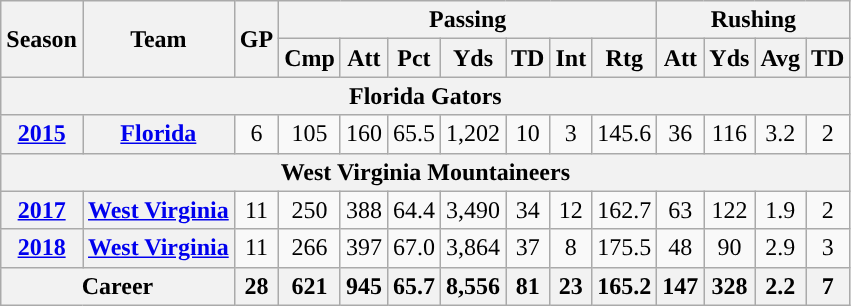<table class="wikitable" style="text-align:center;">
<tr>
<th rowspan="2">Season</th>
<th rowspan="2">Team</th>
<th rowspan="2">GP</th>
<th colspan="7">Passing</th>
<th colspan="4">Rushing</th>
</tr>
<tr>
<th>Cmp</th>
<th>Att</th>
<th>Pct</th>
<th>Yds</th>
<th>TD</th>
<th>Int</th>
<th>Rtg</th>
<th>Att</th>
<th>Yds</th>
<th>Avg</th>
<th>TD</th>
</tr>
<tr>
<th colspan="17">Florida Gators</th>
</tr>
<tr>
<th><a href='#'>2015</a></th>
<th><a href='#'>Florida</a></th>
<td>6</td>
<td>105</td>
<td>160</td>
<td>65.5</td>
<td>1,202</td>
<td>10</td>
<td>3</td>
<td>145.6</td>
<td>36</td>
<td>116</td>
<td>3.2</td>
<td>2</td>
</tr>
<tr>
<th colspan="17">West Virginia Mountaineers</th>
</tr>
<tr>
<th><a href='#'>2017</a></th>
<th><a href='#'>West Virginia</a></th>
<td>11</td>
<td>250</td>
<td>388</td>
<td>64.4</td>
<td>3,490</td>
<td>34</td>
<td>12</td>
<td>162.7</td>
<td>63</td>
<td>122</td>
<td>1.9</td>
<td>2</td>
</tr>
<tr>
<th><a href='#'>2018</a></th>
<th><a href='#'>West Virginia</a></th>
<td>11</td>
<td>266</td>
<td>397</td>
<td>67.0</td>
<td>3,864</td>
<td>37</td>
<td>8</td>
<td>175.5</td>
<td>48</td>
<td>90</td>
<td>2.9</td>
<td>3</td>
</tr>
<tr>
<th colspan="2">Career</th>
<th>28</th>
<th>621</th>
<th>945</th>
<th>65.7</th>
<th>8,556</th>
<th>81</th>
<th>23</th>
<th>165.2</th>
<th>147</th>
<th>328</th>
<th>2.2</th>
<th>7</th>
</tr>
</table>
